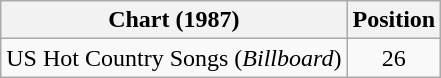<table class="wikitable">
<tr>
<th>Chart (1987)</th>
<th>Position</th>
</tr>
<tr>
<td>US Hot Country Songs (<em>Billboard</em>)</td>
<td align="center">26</td>
</tr>
</table>
